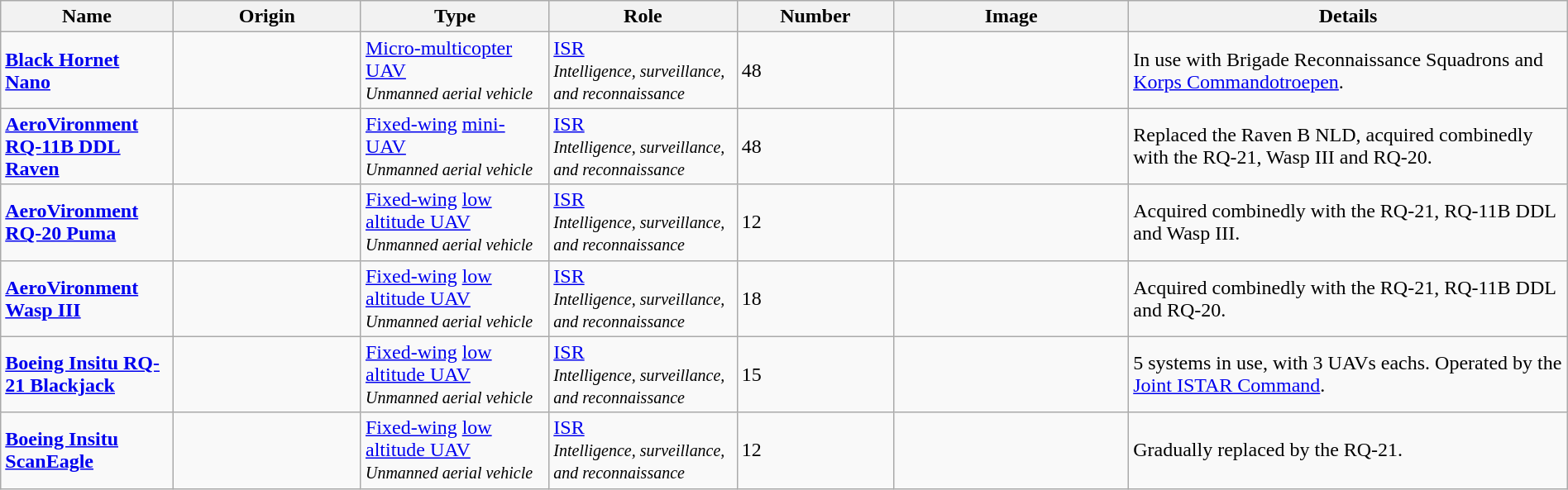<table class="wikitable" style="margin:auto; width:100%;">
<tr>
<th style="text-align: center; width:11%;">Name</th>
<th style="text-align: center; width:12%;">Origin</th>
<th style="text-align: center; width:12%;">Type</th>
<th style="text-align: center; width:12%;">Role</th>
<th style="text-align: center; width:10%;">Number</th>
<th style="text-align: center; width:15%;">Image</th>
<th style="text-align: center; width:28%;">Details</th>
</tr>
<tr>
<td><strong><a href='#'>Black Hornet Nano</a></strong></td>
<td><small></small></td>
<td><a href='#'>Micro-multicopter</a> <a href='#'>UAV</a><br><em><small>Unmanned aerial vehicle</small></em></td>
<td><a href='#'>ISR</a><br><small><em>Intelligence, surveillance, and reconnaissance</em></small></td>
<td>48</td>
<td></td>
<td>In use with Brigade Reconnaissance Squadrons and <a href='#'>Korps Commandotroepen</a>.</td>
</tr>
<tr>
<td><a href='#'><strong>AeroVironment RQ-11B DDL Raven</strong></a></td>
<td><small></small></td>
<td><a href='#'>Fixed-wing</a> <a href='#'>mini-UAV</a><br><em><small>Unmanned aerial vehicle</small></em></td>
<td><a href='#'>ISR</a><br><small><em>Intelligence, surveillance, and reconnaissance</em></small></td>
<td>48</td>
<td></td>
<td>Replaced the Raven B NLD, acquired combinedly with the RQ-21, Wasp III and RQ-20.</td>
</tr>
<tr>
<td><strong><a href='#'>AeroVironment RQ-20 Puma</a></strong></td>
<td><small></small></td>
<td><a href='#'>Fixed-wing</a> <a href='#'>low altitude UAV</a><br><em><small>Unmanned aerial vehicle</small></em></td>
<td><a href='#'>ISR</a><br><small><em>Intelligence, surveillance, and reconnaissance</em></small></td>
<td>12</td>
<td></td>
<td>Acquired combinedly with the RQ-21, RQ-11B DDL and Wasp III.</td>
</tr>
<tr>
<td><strong><a href='#'>AeroVironment Wasp III</a></strong></td>
<td><small></small></td>
<td><a href='#'>Fixed-wing</a> <a href='#'>low altitude UAV</a><br><em><small>Unmanned aerial vehicle</small></em></td>
<td><a href='#'>ISR</a><br><small><em>Intelligence, surveillance, and reconnaissance</em></small></td>
<td>18</td>
<td></td>
<td>Acquired combinedly with the RQ-21, RQ-11B DDL and RQ-20.</td>
</tr>
<tr>
<td><strong><a href='#'>Boeing Insitu RQ-21 Blackjack</a></strong></td>
<td><small></small></td>
<td><a href='#'>Fixed-wing</a> <a href='#'>low altitude UAV</a><br><em><small>Unmanned aerial vehicle</small></em></td>
<td><a href='#'>ISR</a><br><small><em>Intelligence, surveillance, and reconnaissance</em></small></td>
<td>15</td>
<td></td>
<td>5 systems in use, with 3 UAVs eachs. Operated by the <a href='#'>Joint ISTAR Command</a>.</td>
</tr>
<tr>
<td><strong><a href='#'>Boeing Insitu ScanEagle</a></strong></td>
<td><small></small></td>
<td><a href='#'>Fixed-wing</a> <a href='#'>low altitude UAV</a><br><em><small>Unmanned aerial vehicle</small></em></td>
<td><a href='#'>ISR</a><br><small><em>Intelligence, surveillance, and reconnaissance</em></small></td>
<td>12</td>
<td></td>
<td>Gradually replaced by the RQ-21.</td>
</tr>
</table>
